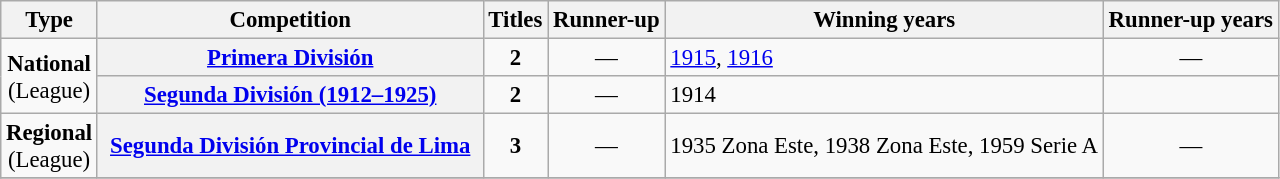<table class="wikitable plainrowheaders" style="font-size:95%; text-align:center;">
<tr>
<th>Type</th>
<th width=250px>Competition</th>
<th>Titles</th>
<th>Runner-up</th>
<th>Winning years</th>
<th>Runner-up years</th>
</tr>
<tr>
<td rowspan=2><strong>National</strong><br>(League)</td>
<th scope=col><a href='#'>Primera División</a></th>
<td><strong>2</strong></td>
<td style="text-align:center;">—</td>
<td align="left"><a href='#'>1915</a>, <a href='#'>1916</a></td>
<td style="text-align:center;">—</td>
</tr>
<tr>
<th scope=col><a href='#'>Segunda División (1912–1925)</a></th>
<td><strong>2</strong></td>
<td style="text-align:center;">—</td>
<td align="left">1914</td>
<td></td>
</tr>
<tr>
<td rowspan=1><strong>Regional</strong><br>(League)</td>
<th scope=col><a href='#'>Segunda División Provincial de Lima</a></th>
<td><strong>3</strong></td>
<td style="text-align:center;">—</td>
<td align="left">1935 Zona Este, 1938 Zona Este, 1959 Serie A</td>
<td style="text-align:center;">—</td>
</tr>
<tr>
</tr>
</table>
